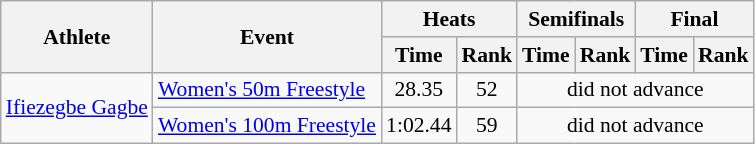<table class=wikitable style="font-size:90%">
<tr>
<th rowspan="2">Athlete</th>
<th rowspan="2">Event</th>
<th colspan="2">Heats</th>
<th colspan="2">Semifinals</th>
<th colspan="2">Final</th>
</tr>
<tr>
<th>Time</th>
<th>Rank</th>
<th>Time</th>
<th>Rank</th>
<th>Time</th>
<th>Rank</th>
</tr>
<tr>
<td rowspan="2"><a href='#'>Ifiezegbe Gagbe</a></td>
<td><a href='#'>Women's 50m Freestyle</a></td>
<td align=center>28.35</td>
<td align=center>52</td>
<td align=center colspan=4>did not advance</td>
</tr>
<tr>
<td><a href='#'>Women's 100m Freestyle</a></td>
<td align=center>1:02.44</td>
<td align=center>59</td>
<td align=center colspan=4>did not advance</td>
</tr>
</table>
